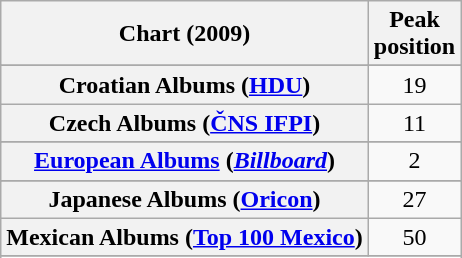<table class="wikitable sortable plainrowheaders" style="text-align:center">
<tr>
<th scope="col">Chart (2009)</th>
<th scope="col">Peak<br>position</th>
</tr>
<tr>
</tr>
<tr>
</tr>
<tr>
</tr>
<tr>
</tr>
<tr>
</tr>
<tr>
<th scope="row">Croatian Albums (<a href='#'>HDU</a>)</th>
<td>19</td>
</tr>
<tr>
<th scope="row">Czech Albums (<a href='#'>ČNS IFPI</a>)</th>
<td>11</td>
</tr>
<tr>
</tr>
<tr>
<th scope="row"><a href='#'>European Albums</a> (<em><a href='#'>Billboard</a></em>)</th>
<td>2</td>
</tr>
<tr>
</tr>
<tr>
</tr>
<tr>
</tr>
<tr>
</tr>
<tr>
</tr>
<tr>
<th scope="row">Japanese Albums (<a href='#'>Oricon</a>)</th>
<td>27</td>
</tr>
<tr>
<th scope="row">Mexican Albums (<a href='#'>Top 100 Mexico</a>)</th>
<td>50</td>
</tr>
<tr>
</tr>
<tr>
</tr>
<tr>
</tr>
<tr>
</tr>
<tr>
</tr>
<tr>
</tr>
<tr>
</tr>
<tr>
</tr>
<tr>
</tr>
</table>
